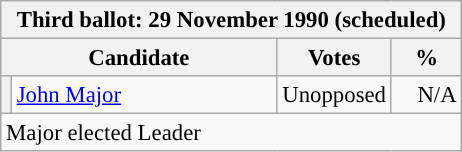<table class="wikitable" style="font-size:95%;">
<tr>
<th colspan="4">Third ballot: 29 November 1990 (scheduled)</th>
</tr>
<tr>
<th colspan="2" style="width: 170px">Candidate</th>
<th style="width: 50px">Votes</th>
<th style="width: 40px">%</th>
</tr>
<tr>
<th style="background-color: "></th>
<td style="width: 170px"><a href='#'>John Major</a></td>
<td style="text-align:right;">Unopposed</td>
<td style="text-align:right;">N/A</td>
</tr>
<tr>
<td colspan="4">Major elected Leader</td>
</tr>
</table>
